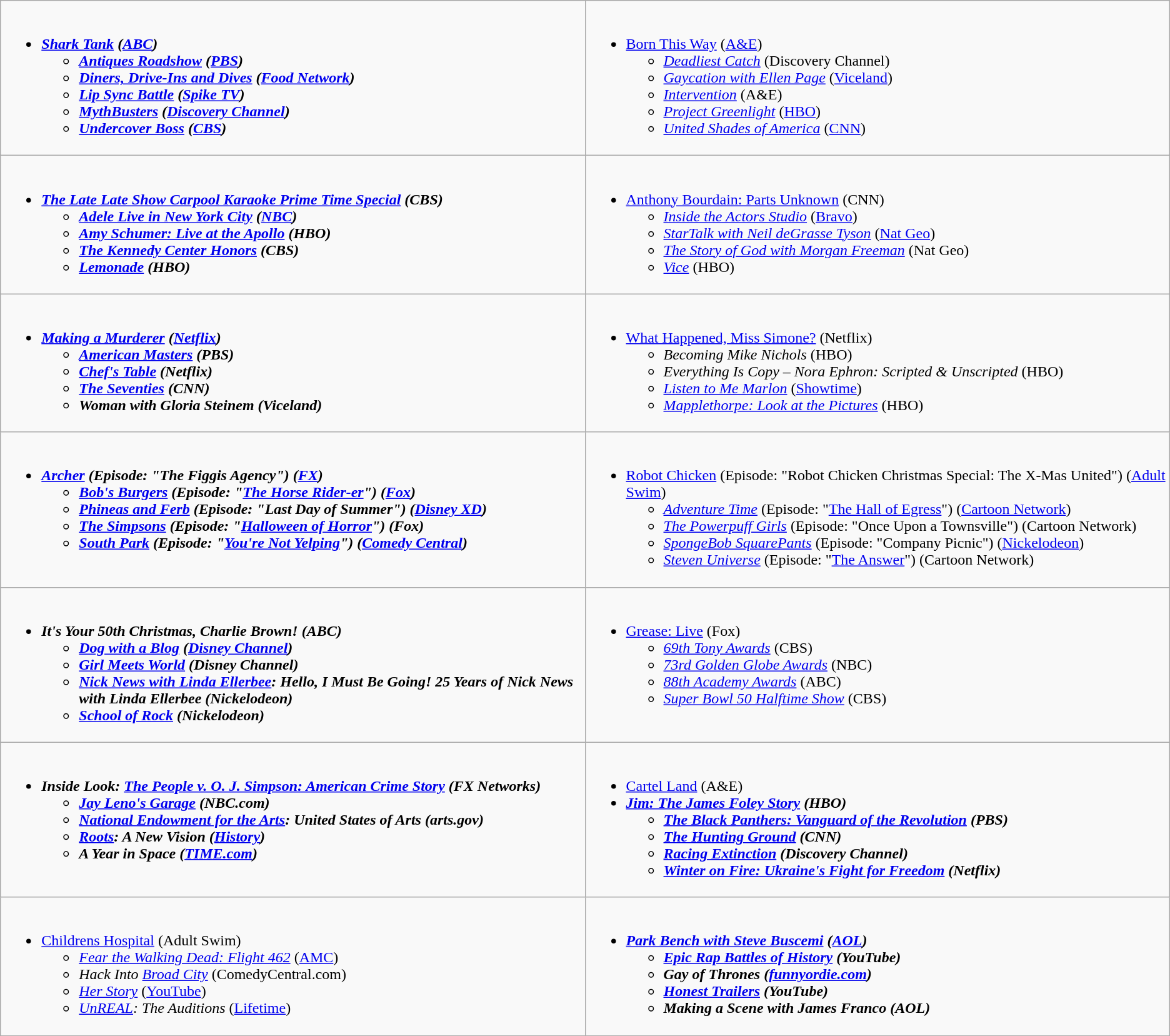<table class="wikitable">
<tr>
<td style="vertical-align:top;" width="50%"><br><ul><li><strong><em><a href='#'>Shark Tank</a><em> (<a href='#'>ABC</a>)<strong><ul><li></em><a href='#'>Antiques Roadshow</a><em> (<a href='#'>PBS</a>)</li><li></em><a href='#'>Diners, Drive-Ins and Dives</a><em> (<a href='#'>Food Network</a>)</li><li></em><a href='#'>Lip Sync Battle</a><em> (<a href='#'>Spike TV</a>)</li><li></em><a href='#'>MythBusters</a><em> (<a href='#'>Discovery Channel</a>)</li><li></em><a href='#'>Undercover Boss</a><em> (<a href='#'>CBS</a>)</li></ul></li></ul></td>
<td style="vertical-align:top;" width="50%"><br><ul><li></em></strong><a href='#'>Born This Way</a></em> (<a href='#'>A&E</a>)</strong><ul><li><em><a href='#'>Deadliest Catch</a></em> (Discovery Channel)</li><li><em><a href='#'>Gaycation with Ellen Page</a></em> (<a href='#'>Viceland</a>)</li><li><em><a href='#'>Intervention</a></em> (A&E)</li><li><em><a href='#'>Project Greenlight</a></em> (<a href='#'>HBO</a>)</li><li><em><a href='#'>United Shades of America</a></em> (<a href='#'>CNN</a>)</li></ul></li></ul></td>
</tr>
<tr>
<td style="vertical-align:top;" width="50%"><br><ul><li><strong><em><a href='#'>The Late Late Show Carpool Karaoke Prime Time Special</a><em> (CBS)<strong><ul><li></em><a href='#'>Adele Live in New York City</a><em> (<a href='#'>NBC</a>)</li><li></em><a href='#'>Amy Schumer: Live at the Apollo</a><em> (HBO)</li><li></em><a href='#'>The Kennedy Center Honors</a><em> (CBS)</li><li></em><a href='#'>Lemonade</a><em> (HBO)</li></ul></li></ul></td>
<td style="vertical-align:top;" width="50%"><br><ul><li></em></strong><a href='#'>Anthony Bourdain: Parts Unknown</a></em> (CNN)</strong><ul><li><em><a href='#'>Inside the Actors Studio</a></em> (<a href='#'>Bravo</a>)</li><li><em><a href='#'>StarTalk with Neil deGrasse Tyson</a></em> (<a href='#'>Nat Geo</a>)</li><li><em><a href='#'>The Story of God with Morgan Freeman</a></em> (Nat Geo)</li><li><em><a href='#'>Vice</a></em> (HBO)</li></ul></li></ul></td>
</tr>
<tr>
<td style="vertical-align:top;" width="50%"><br><ul><li><strong><em><a href='#'>Making a Murderer</a><em> (<a href='#'>Netflix</a>)<strong><ul><li></em><a href='#'>American Masters</a><em> (PBS)</li><li></em><a href='#'>Chef's Table</a><em> (Netflix)</li><li></em><a href='#'>The Seventies</a><em> (CNN)</li><li></em>Woman with Gloria Steinem<em> (Viceland)</li></ul></li></ul></td>
<td style="vertical-align:top;" width="50%"><br><ul><li></em></strong><a href='#'>What Happened, Miss Simone?</a></em> (Netflix)</strong><ul><li><em>Becoming Mike Nichols</em> (HBO)</li><li><em>Everything Is Copy – Nora Ephron: Scripted & Unscripted</em> (HBO)</li><li><em><a href='#'>Listen to Me Marlon</a></em> (<a href='#'>Showtime</a>)</li><li><em><a href='#'>Mapplethorpe: Look at the Pictures</a></em> (HBO)</li></ul></li></ul></td>
</tr>
<tr>
<td style="vertical-align:top;" width="50%"><br><ul><li><strong><em><a href='#'>Archer</a><em> (Episode: "The Figgis Agency") (<a href='#'>FX</a>)<strong><ul><li></em><a href='#'>Bob's Burgers</a><em> (Episode: "<a href='#'>The Horse Rider-er</a>") (<a href='#'>Fox</a>)</li><li></em><a href='#'>Phineas and Ferb</a><em> (Episode: "Last Day of Summer") (<a href='#'>Disney XD</a>)</li><li></em><a href='#'>The Simpsons</a><em> (Episode: "<a href='#'>Halloween of Horror</a>") (Fox)</li><li></em><a href='#'>South Park</a><em> (Episode: "<a href='#'>You're Not Yelping</a>") (<a href='#'>Comedy Central</a>)</li></ul></li></ul></td>
<td style="vertical-align:top;" width="50%"><br><ul><li></em></strong><a href='#'>Robot Chicken</a></em> (Episode: "Robot Chicken Christmas Special: The X-Mas United") (<a href='#'>Adult Swim</a>)</strong><ul><li><em><a href='#'>Adventure Time</a></em> (Episode: "<a href='#'>The Hall of Egress</a>") (<a href='#'>Cartoon Network</a>)</li><li><em><a href='#'>The Powerpuff Girls</a></em> (Episode: "Once Upon a Townsville") (Cartoon Network)</li><li><em><a href='#'>SpongeBob SquarePants</a></em> (Episode: "Company Picnic") (<a href='#'>Nickelodeon</a>)</li><li><em><a href='#'>Steven Universe</a></em> (Episode: "<a href='#'>The Answer</a>") (Cartoon Network)</li></ul></li></ul></td>
</tr>
<tr>
<td style="vertical-align:top;" width="50%"><br><ul><li><strong><em>It's Your 50th Christmas, Charlie Brown!<em> (ABC)<strong><ul><li></em><a href='#'>Dog with a Blog</a><em> (<a href='#'>Disney Channel</a>)</li><li></em><a href='#'>Girl Meets World</a><em> (Disney Channel)</li><li></em><a href='#'>Nick News with Linda Ellerbee</a>: Hello, I Must Be Going! 25 Years of Nick News with Linda Ellerbee<em> (Nickelodeon)</li><li></em><a href='#'>School of Rock</a><em> (Nickelodeon)</li></ul></li></ul></td>
<td style="vertical-align:top;" width="50%"><br><ul><li></em></strong><a href='#'>Grease: Live</a></em> (Fox)</strong><ul><li><em><a href='#'>69th Tony Awards</a></em> (CBS)</li><li><em><a href='#'>73rd Golden Globe Awards</a></em> (NBC)</li><li><em><a href='#'>88th Academy Awards</a></em> (ABC)</li><li><em><a href='#'>Super Bowl 50 Halftime Show</a></em> (CBS)</li></ul></li></ul></td>
</tr>
<tr>
<td style="vertical-align:top;" width="50%"><br><ul><li><strong><em>Inside Look: <a href='#'>The People v. O. J. Simpson: American Crime Story</a><em> (FX Networks)<strong><ul><li></em><a href='#'>Jay Leno's Garage</a><em> (NBC.com)</li><li></em><a href='#'>National Endowment for the Arts</a>: United States of Arts<em> (arts.gov)</li><li></em><a href='#'>Roots</a>: A New Vision<em> (<a href='#'>History</a>)</li><li></em>A Year in Space<em> (<a href='#'>TIME.com</a>)</li></ul></li></ul></td>
<td style="vertical-align:top;" width="50%"><br><ul><li></em></strong><a href='#'>Cartel Land</a></em> (A&E)</strong></li><li><strong><em><a href='#'>Jim: The James Foley Story</a><em> (HBO)<strong><ul><li></em><a href='#'>The Black Panthers: Vanguard of the Revolution</a><em> (PBS)</li><li></em><a href='#'>The Hunting Ground</a><em> (CNN)</li><li></em><a href='#'>Racing Extinction</a><em> (Discovery Channel)</li><li></em><a href='#'>Winter on Fire: Ukraine's Fight for Freedom</a><em> (Netflix)</li></ul></li></ul></td>
</tr>
<tr>
<td style="vertical-align:top;" width="50%"><br><ul><li></em></strong><a href='#'>Childrens Hospital</a></em> (Adult Swim)</strong><ul><li><em><a href='#'>Fear the Walking Dead: Flight 462</a></em> (<a href='#'>AMC</a>)</li><li><em>Hack Into <a href='#'>Broad City</a></em> (ComedyCentral.com)</li><li><em><a href='#'>Her Story</a></em> (<a href='#'>YouTube</a>)</li><li><em><a href='#'>UnREAL</a>: The Auditions </em> (<a href='#'>Lifetime</a>)</li></ul></li></ul></td>
<td style="vertical-align:top;" width="50%"><br><ul><li><strong><em><a href='#'>Park Bench with Steve Buscemi</a><em> (<a href='#'>AOL</a>)<strong><ul><li></em><a href='#'>Epic Rap Battles of History</a><em> (YouTube)</li><li></em>Gay of Thrones<em> (<a href='#'>funnyordie.com</a>)</li><li></em><a href='#'>Honest Trailers</a><em> (YouTube)</li><li></em>Making a Scene with James Franco<em> (AOL)</li></ul></li></ul></td>
</tr>
</table>
